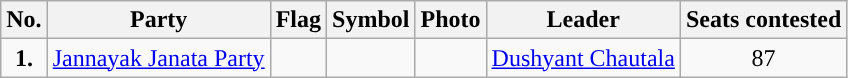<table class="wikitable">
<tr>
<th>No.</th>
<th>Party</th>
<th>Flag</th>
<th>Symbol</th>
<th>Photo</th>
<th>Leader</th>
<th>Seats contested</th>
</tr>
<tr>
<td ! style="text-align:center; background:"><strong>1.</strong></td>
<td style="text-align:center"><a href='#'>Jannayak Janata Party</a></td>
<td></td>
<td></td>
<td></td>
<td style="text-align:center"><a href='#'>Dushyant Chautala</a></td>
<td style="text-align:center">87</td>
</tr>
</table>
